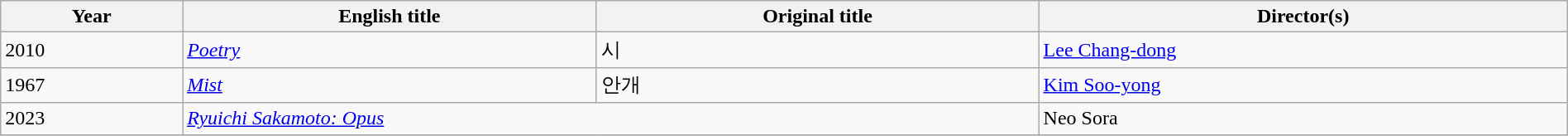<table class="sortable wikitable" style="width:100%; margin-bottom:4px" cellpadding="5">
<tr>
<th scope="col">Year</th>
<th scope="col">English title</th>
<th scope="col">Original title</th>
<th scope="col">Director(s)</th>
</tr>
<tr>
<td>2010</td>
<td><em><a href='#'>Poetry</a></em></td>
<td>시</td>
<td><a href='#'>Lee Chang-dong</a></td>
</tr>
<tr>
<td>1967</td>
<td><em><a href='#'>Mist</a></em></td>
<td>안개</td>
<td><a href='#'>Kim Soo-yong</a></td>
</tr>
<tr>
<td>2023</td>
<td colspan=2><em><a href='#'>Ryuichi Sakamoto: Opus</a></em></td>
<td>Neo Sora</td>
</tr>
<tr>
</tr>
</table>
